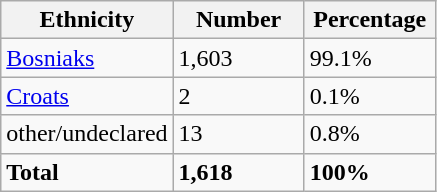<table class="wikitable">
<tr>
<th width="100px">Ethnicity</th>
<th width="80px">Number</th>
<th width="80px">Percentage</th>
</tr>
<tr>
<td><a href='#'>Bosniaks</a></td>
<td>1,603</td>
<td>99.1%</td>
</tr>
<tr>
<td><a href='#'>Croats</a></td>
<td>2</td>
<td>0.1%</td>
</tr>
<tr>
<td>other/undeclared</td>
<td>13</td>
<td>0.8%</td>
</tr>
<tr>
<td><strong>Total</strong></td>
<td><strong>1,618</strong></td>
<td><strong>100%</strong></td>
</tr>
</table>
